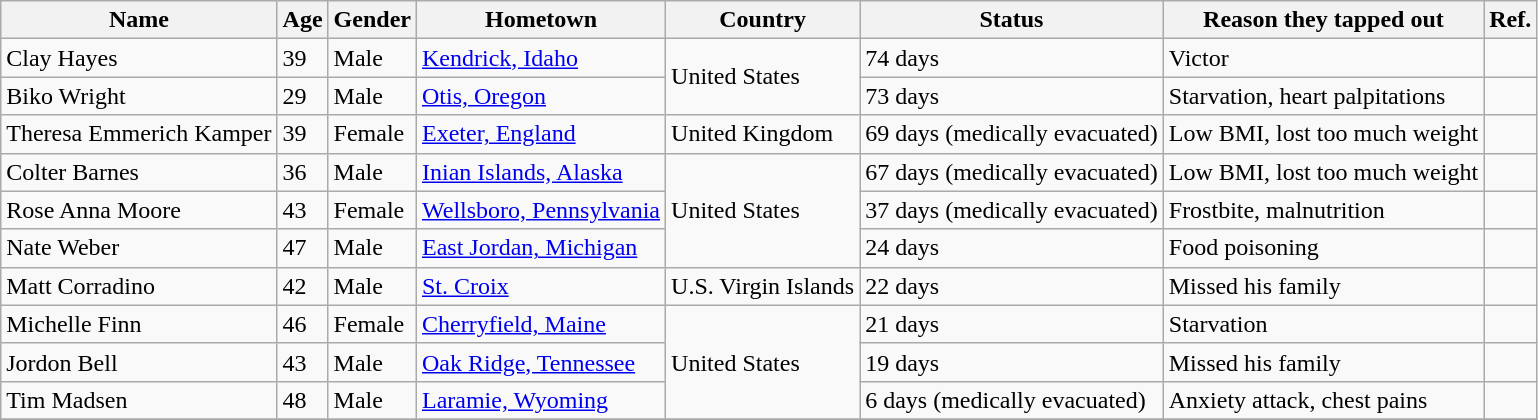<table class="wikitable sortable">
<tr>
<th>Name</th>
<th>Age</th>
<th>Gender</th>
<th>Hometown</th>
<th>Country</th>
<th>Status</th>
<th>Reason they tapped out</th>
<th>Ref.</th>
</tr>
<tr>
<td>Clay Hayes</td>
<td>39</td>
<td>Male</td>
<td><a href='#'>Kendrick, Idaho</a></td>
<td rowspan="2">United States</td>
<td>74 days</td>
<td>Victor</td>
<td></td>
</tr>
<tr>
<td>Biko Wright</td>
<td>29</td>
<td>Male</td>
<td><a href='#'>Otis, Oregon</a></td>
<td>73 days</td>
<td>Starvation, heart palpitations</td>
<td></td>
</tr>
<tr>
<td>Theresa Emmerich Kamper</td>
<td>39</td>
<td>Female</td>
<td><a href='#'>Exeter, England</a></td>
<td>United Kingdom</td>
<td>69 days (medically evacuated)</td>
<td>Low BMI, lost too much weight</td>
<td></td>
</tr>
<tr>
<td>Colter Barnes</td>
<td>36</td>
<td>Male</td>
<td><a href='#'>Inian Islands, Alaska</a></td>
<td rowspan="3">United States</td>
<td>67 days (medically evacuated)</td>
<td>Low BMI, lost too much weight</td>
<td></td>
</tr>
<tr>
<td>Rose Anna Moore</td>
<td>43</td>
<td>Female</td>
<td><a href='#'>Wellsboro, Pennsylvania</a></td>
<td>37 days (medically evacuated)</td>
<td>Frostbite, malnutrition</td>
<td></td>
</tr>
<tr>
<td>Nate Weber</td>
<td>47</td>
<td>Male</td>
<td><a href='#'>East Jordan, Michigan</a></td>
<td>24 days</td>
<td>Food poisoning</td>
<td></td>
</tr>
<tr>
<td>Matt Corradino</td>
<td>42</td>
<td>Male</td>
<td><a href='#'>St. Croix</a></td>
<td>U.S. Virgin Islands</td>
<td>22 days</td>
<td>Missed his family</td>
<td></td>
</tr>
<tr>
<td>Michelle Finn</td>
<td>46</td>
<td>Female</td>
<td><a href='#'>Cherryfield, Maine</a></td>
<td rowspan="3">United States</td>
<td>21 days</td>
<td>Starvation</td>
<td></td>
</tr>
<tr>
<td>Jordon Bell</td>
<td>43</td>
<td>Male</td>
<td><a href='#'>Oak Ridge, Tennessee</a></td>
<td>19 days</td>
<td>Missed his family</td>
<td></td>
</tr>
<tr>
<td>Tim Madsen</td>
<td>48</td>
<td>Male</td>
<td><a href='#'>Laramie, Wyoming</a></td>
<td>6 days (medically evacuated)</td>
<td>Anxiety attack, chest pains</td>
<td></td>
</tr>
<tr>
</tr>
</table>
